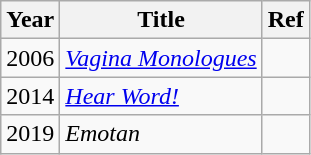<table class="wikitable">
<tr>
<th>Year</th>
<th>Title</th>
<th>Ref</th>
</tr>
<tr>
<td>2006</td>
<td><a href='#'><em>Vagina Monologues</em></a></td>
<td></td>
</tr>
<tr>
<td>2014</td>
<td><em><a href='#'>Hear Word!</a></em></td>
<td></td>
</tr>
<tr>
<td>2019</td>
<td><em>Emotan</em></td>
<td></td>
</tr>
</table>
